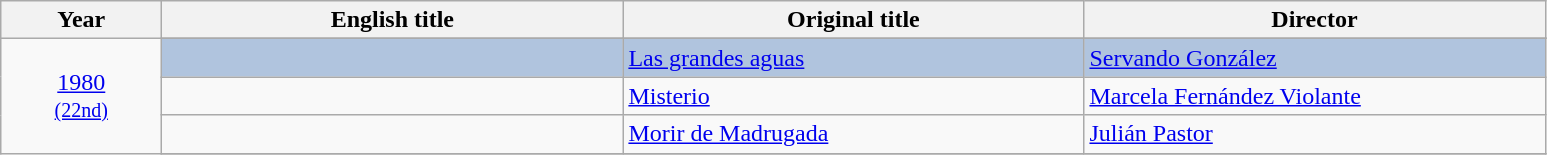<table class="wikitable">
<tr>
<th width="100"><strong>Year</strong></th>
<th width="300"><strong>English title</strong></th>
<th width="300"><strong>Original title</strong></th>
<th width="300"><strong>Director</strong></th>
</tr>
<tr>
<td rowspan="6" style="text-align:center;"><a href='#'>1980</a><br><small><a href='#'>(22nd)</a></small></td>
</tr>
<tr style="background:#B0C4DE;">
<td></td>
<td><a href='#'>Las grandes aguas</a></td>
<td><a href='#'>Servando González</a></td>
</tr>
<tr>
<td></td>
<td><a href='#'>Misterio</a></td>
<td><a href='#'>Marcela Fernández Violante</a></td>
</tr>
<tr>
<td></td>
<td><a href='#'>Morir de Madrugada</a></td>
<td><a href='#'>Julián Pastor</a></td>
</tr>
<tr>
</tr>
</table>
